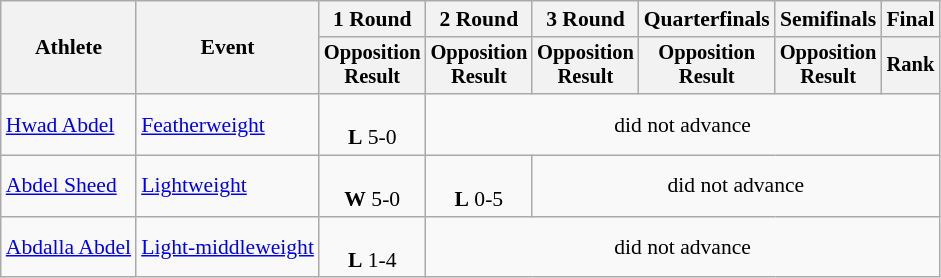<table class="wikitable" style="font-size:90%">
<tr>
<th rowspan="2">Athlete</th>
<th rowspan="2">Event</th>
<th>1 Round</th>
<th>2 Round</th>
<th>3 Round</th>
<th>Quarterfinals</th>
<th>Semifinals</th>
<th colspan=2>Final</th>
</tr>
<tr style="font-size:95%">
<th>Opposition<br>Result</th>
<th>Opposition<br>Result</th>
<th>Opposition<br>Result</th>
<th>Opposition<br>Result</th>
<th>Opposition<br>Result</th>
<th colspan=2>Rank</th>
</tr>
<tr align=center>
<td align=left><a href='#'>Hwad Abdel</a></td>
<td align=left><a href='#'>Featherweight</a></td>
<td><br><strong>L</strong> 5-0</td>
<td colspan=6>did not advance</td>
</tr>
<tr align=center>
<td align=left><a href='#'>Abdel Sheed</a></td>
<td align=left><a href='#'>Lightweight</a></td>
<td><br><strong>W</strong> 5-0</td>
<td><br><strong>L</strong> 0-5</td>
<td colspan=5>did not advance</td>
</tr>
<tr align=center>
<td align=left><a href='#'>Abdalla Abdel</a></td>
<td align=left><a href='#'>Light-middleweight</a></td>
<td><br><strong>L</strong> 1-4</td>
<td colspan=6>did not advance</td>
</tr>
</table>
